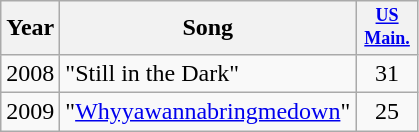<table class="wikitable">
<tr>
<th>Year</th>
<th>Song</th>
<th style="width:3em;font-size:75%"><a href='#'>US<br>Main.</a><br></th>
</tr>
<tr>
<td>2008</td>
<td>"Still in the Dark"</td>
<td style="text-align:center;">31</td>
</tr>
<tr>
<td>2009</td>
<td>"<a href='#'>Whyyawannabringmedown</a>"</td>
<td style="text-align:center;">25</td>
</tr>
</table>
